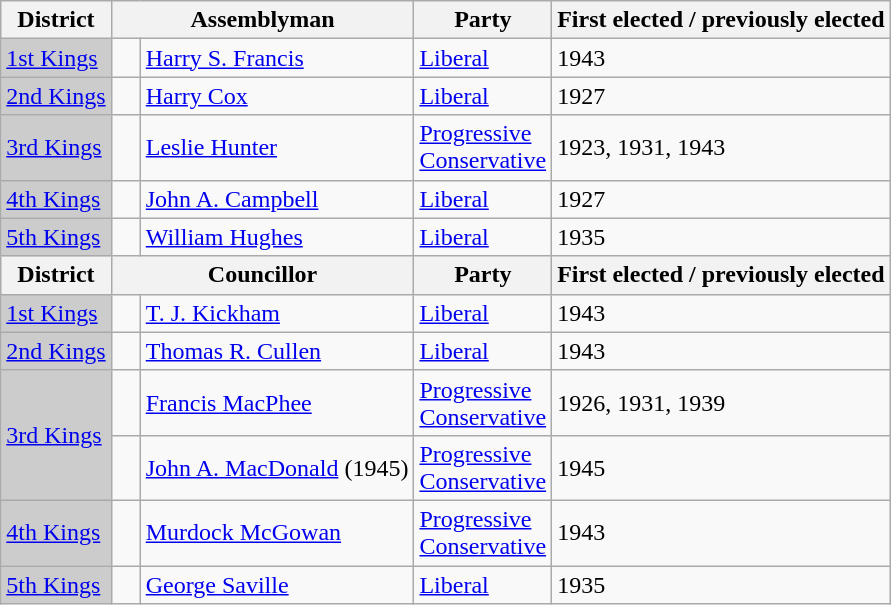<table class="wikitable sortable">
<tr>
<th>District</th>
<th colspan="2">Assemblyman</th>
<th>Party</th>
<th>First elected / previously elected</th>
</tr>
<tr>
<td bgcolor="CCCCCC"><a href='#'>1st Kings</a></td>
<td>   </td>
<td><a href='#'>Harry S. Francis</a></td>
<td><a href='#'>Liberal</a></td>
<td>1943</td>
</tr>
<tr>
<td bgcolor="CCCCCC"><a href='#'>2nd Kings</a></td>
<td>   </td>
<td><a href='#'>Harry Cox</a></td>
<td><a href='#'>Liberal</a></td>
<td>1927</td>
</tr>
<tr>
<td bgcolor="CCCCCC"><a href='#'>3rd Kings</a></td>
<td>   </td>
<td><a href='#'>Leslie Hunter</a></td>
<td><a href='#'>Progressive <br> Conservative</a></td>
<td>1923, 1931, 1943</td>
</tr>
<tr>
<td bgcolor="CCCCCC"><a href='#'>4th Kings</a></td>
<td>   </td>
<td><a href='#'>John A. Campbell</a></td>
<td><a href='#'>Liberal</a></td>
<td>1927</td>
</tr>
<tr>
<td bgcolor="CCCCCC"><a href='#'>5th Kings</a></td>
<td>   </td>
<td><a href='#'>William Hughes</a></td>
<td><a href='#'>Liberal</a></td>
<td>1935</td>
</tr>
<tr>
<th>District</th>
<th colspan="2">Councillor</th>
<th>Party</th>
<th>First elected / previously elected</th>
</tr>
<tr>
<td bgcolor="CCCCCC"><a href='#'>1st Kings</a></td>
<td>   </td>
<td><a href='#'>T. J. Kickham</a></td>
<td><a href='#'>Liberal</a></td>
<td>1943</td>
</tr>
<tr>
<td bgcolor="CCCCCC"><a href='#'>2nd Kings</a></td>
<td>   </td>
<td><a href='#'>Thomas R. Cullen</a></td>
<td><a href='#'>Liberal</a></td>
<td>1943</td>
</tr>
<tr>
<td rowspan=2 bgcolor="CCCCCC"><a href='#'>3rd Kings</a></td>
<td>   </td>
<td><a href='#'>Francis MacPhee</a></td>
<td><a href='#'>Progressive <br> Conservative</a></td>
<td>1926, 1931, 1939</td>
</tr>
<tr>
<td> </td>
<td><a href='#'>John A. MacDonald</a> (1945)</td>
<td><a href='#'>Progressive <br> Conservative</a></td>
<td>1945</td>
</tr>
<tr>
<td bgcolor="CCCCCC"><a href='#'>4th Kings</a></td>
<td>   </td>
<td><a href='#'>Murdock McGowan</a></td>
<td><a href='#'>Progressive <br> Conservative</a></td>
<td>1943</td>
</tr>
<tr>
<td bgcolor="CCCCCC"><a href='#'>5th Kings</a></td>
<td>   </td>
<td><a href='#'>George Saville</a></td>
<td><a href='#'>Liberal</a></td>
<td>1935</td>
</tr>
</table>
